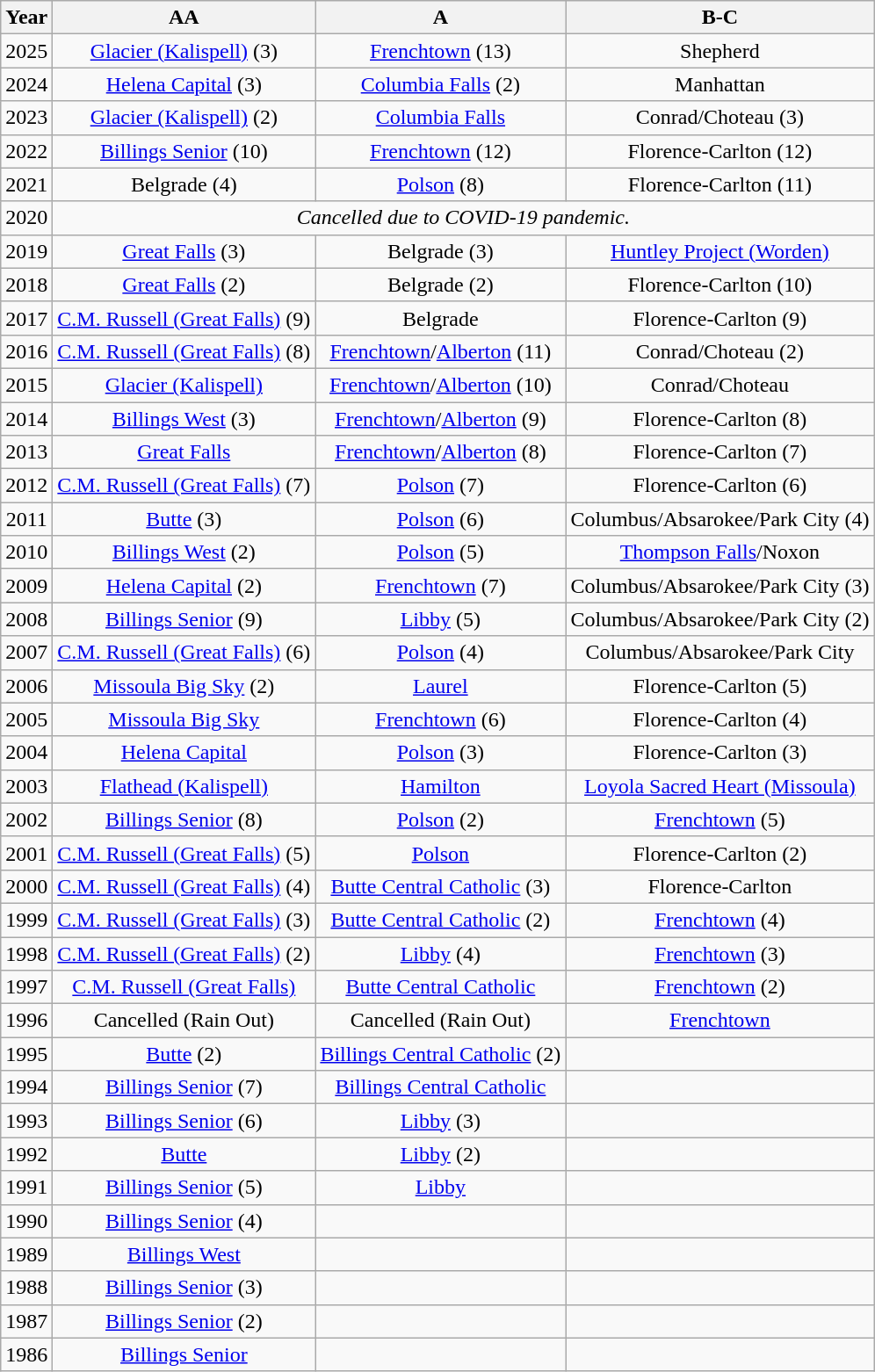<table class="wikitable" style="text-align:center">
<tr>
<th>Year</th>
<th>AA</th>
<th>A</th>
<th>B-C</th>
</tr>
<tr>
<td>2025</td>
<td><a href='#'>Glacier (Kalispell)</a> (3)</td>
<td><a href='#'>Frenchtown</a> (13)</td>
<td>Shepherd</td>
</tr>
<tr>
<td>2024</td>
<td><a href='#'>Helena Capital</a> (3)</td>
<td><a href='#'>Columbia Falls</a> (2)</td>
<td>Manhattan</td>
</tr>
<tr>
<td>2023</td>
<td><a href='#'>Glacier (Kalispell)</a> (2)</td>
<td><a href='#'>Columbia Falls</a></td>
<td>Conrad/Choteau (3)</td>
</tr>
<tr>
<td>2022</td>
<td><a href='#'>Billings Senior</a> (10)</td>
<td><a href='#'>Frenchtown</a> (12)</td>
<td>Florence-Carlton (12)</td>
</tr>
<tr>
<td>2021</td>
<td>Belgrade (4)</td>
<td><a href='#'>Polson</a> (8)</td>
<td>Florence-Carlton (11)</td>
</tr>
<tr>
<td>2020</td>
<td colspan="3"><em>Cancelled due to COVID-19 pandemic.</em></td>
</tr>
<tr>
<td>2019</td>
<td><a href='#'>Great Falls</a> (3)</td>
<td>Belgrade (3)</td>
<td><a href='#'>Huntley Project (Worden)</a></td>
</tr>
<tr>
<td>2018</td>
<td><a href='#'>Great Falls</a> (2)</td>
<td>Belgrade (2)</td>
<td>Florence-Carlton (10)</td>
</tr>
<tr>
<td>2017</td>
<td><a href='#'>C.M. Russell (Great Falls)</a> (9)</td>
<td>Belgrade</td>
<td>Florence-Carlton (9)</td>
</tr>
<tr>
<td>2016</td>
<td><a href='#'>C.M. Russell (Great Falls)</a> (8)</td>
<td><a href='#'>Frenchtown</a>/<a href='#'>Alberton</a> (11)</td>
<td>Conrad/Choteau (2)</td>
</tr>
<tr>
<td>2015</td>
<td><a href='#'>Glacier (Kalispell)</a></td>
<td><a href='#'>Frenchtown</a>/<a href='#'>Alberton</a> (10)</td>
<td>Conrad/Choteau</td>
</tr>
<tr>
<td>2014</td>
<td><a href='#'>Billings West</a> (3)</td>
<td><a href='#'>Frenchtown</a>/<a href='#'>Alberton</a> (9)</td>
<td>Florence-Carlton (8)</td>
</tr>
<tr>
<td>2013</td>
<td><a href='#'>Great Falls</a></td>
<td><a href='#'>Frenchtown</a>/<a href='#'>Alberton</a> (8)</td>
<td>Florence-Carlton (7)</td>
</tr>
<tr>
<td>2012</td>
<td><a href='#'>C.M. Russell (Great Falls)</a> (7)</td>
<td><a href='#'>Polson</a> (7)</td>
<td>Florence-Carlton (6)</td>
</tr>
<tr>
<td>2011</td>
<td><a href='#'>Butte</a> (3)</td>
<td><a href='#'>Polson</a> (6)</td>
<td>Columbus/Absarokee/Park City (4)</td>
</tr>
<tr>
<td>2010</td>
<td><a href='#'>Billings West</a> (2)</td>
<td><a href='#'>Polson</a> (5)</td>
<td><a href='#'>Thompson Falls</a>/Noxon</td>
</tr>
<tr>
<td>2009</td>
<td><a href='#'>Helena Capital</a> (2)</td>
<td><a href='#'>Frenchtown</a> (7)</td>
<td>Columbus/Absarokee/Park City (3)</td>
</tr>
<tr>
<td>2008</td>
<td><a href='#'>Billings Senior</a> (9)</td>
<td><a href='#'>Libby</a> (5)</td>
<td>Columbus/Absarokee/Park City (2)</td>
</tr>
<tr>
<td>2007</td>
<td><a href='#'>C.M. Russell (Great Falls)</a> (6)</td>
<td><a href='#'>Polson</a> (4)</td>
<td>Columbus/Absarokee/Park City</td>
</tr>
<tr>
<td>2006</td>
<td><a href='#'>Missoula Big Sky</a> (2)</td>
<td><a href='#'>Laurel</a></td>
<td>Florence-Carlton (5)</td>
</tr>
<tr>
<td>2005</td>
<td><a href='#'>Missoula Big Sky</a></td>
<td><a href='#'>Frenchtown</a> (6)</td>
<td>Florence-Carlton (4)</td>
</tr>
<tr>
<td>2004</td>
<td><a href='#'>Helena Capital</a></td>
<td><a href='#'>Polson</a> (3)</td>
<td>Florence-Carlton (3)</td>
</tr>
<tr>
<td>2003</td>
<td><a href='#'>Flathead (Kalispell)</a></td>
<td><a href='#'>Hamilton</a></td>
<td><a href='#'>Loyola Sacred Heart (Missoula)</a></td>
</tr>
<tr>
<td>2002</td>
<td><a href='#'>Billings Senior</a> (8)</td>
<td><a href='#'>Polson</a> (2)</td>
<td><a href='#'>Frenchtown</a> (5)</td>
</tr>
<tr>
<td>2001</td>
<td><a href='#'>C.M. Russell (Great Falls)</a> (5)</td>
<td><a href='#'>Polson</a></td>
<td>Florence-Carlton (2)</td>
</tr>
<tr>
<td>2000</td>
<td><a href='#'>C.M. Russell (Great Falls)</a> (4)</td>
<td><a href='#'>Butte Central Catholic</a> (3)</td>
<td>Florence-Carlton</td>
</tr>
<tr>
<td>1999</td>
<td><a href='#'>C.M. Russell (Great Falls)</a> (3)</td>
<td><a href='#'>Butte Central Catholic</a> (2)</td>
<td><a href='#'>Frenchtown</a> (4)</td>
</tr>
<tr>
<td>1998</td>
<td><a href='#'>C.M. Russell (Great Falls)</a> (2)</td>
<td><a href='#'>Libby</a> (4)</td>
<td><a href='#'>Frenchtown</a> (3)</td>
</tr>
<tr>
<td>1997</td>
<td><a href='#'>C.M. Russell (Great Falls)</a></td>
<td><a href='#'>Butte Central Catholic</a></td>
<td><a href='#'>Frenchtown</a> (2)</td>
</tr>
<tr>
<td>1996</td>
<td>Cancelled (Rain Out)</td>
<td>Cancelled (Rain Out)</td>
<td><a href='#'>Frenchtown</a></td>
</tr>
<tr>
<td>1995</td>
<td><a href='#'>Butte</a> (2)</td>
<td><a href='#'>Billings Central Catholic</a> (2)</td>
<td></td>
</tr>
<tr>
<td>1994</td>
<td><a href='#'>Billings Senior</a> (7)</td>
<td><a href='#'>Billings Central Catholic</a></td>
<td></td>
</tr>
<tr>
<td>1993</td>
<td><a href='#'>Billings Senior</a> (6)</td>
<td><a href='#'>Libby</a> (3)</td>
<td></td>
</tr>
<tr>
<td>1992</td>
<td><a href='#'>Butte</a></td>
<td><a href='#'>Libby</a> (2)</td>
<td></td>
</tr>
<tr>
<td>1991</td>
<td><a href='#'>Billings Senior</a> (5)</td>
<td><a href='#'>Libby</a></td>
<td></td>
</tr>
<tr>
<td>1990</td>
<td><a href='#'>Billings Senior</a> (4)</td>
<td></td>
<td></td>
</tr>
<tr>
<td>1989</td>
<td><a href='#'>Billings West</a></td>
<td></td>
<td></td>
</tr>
<tr>
<td>1988</td>
<td><a href='#'>Billings Senior</a> (3)</td>
<td></td>
<td></td>
</tr>
<tr>
<td>1987</td>
<td><a href='#'>Billings Senior</a> (2)</td>
<td></td>
<td></td>
</tr>
<tr>
<td>1986</td>
<td><a href='#'>Billings Senior</a></td>
<td></td>
<td></td>
</tr>
</table>
